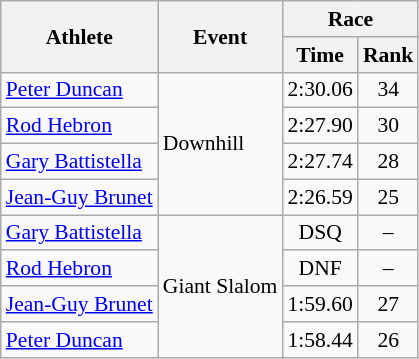<table class="wikitable" style="font-size:90%">
<tr>
<th rowspan="2">Athlete</th>
<th rowspan="2">Event</th>
<th colspan="2">Race</th>
</tr>
<tr>
<th>Time</th>
<th>Rank</th>
</tr>
<tr>
<td><a href='#'>Peter Duncan</a></td>
<td rowspan="4">Downhill</td>
<td align="center">2:30.06</td>
<td align="center">34</td>
</tr>
<tr>
<td><a href='#'>Rod Hebron</a></td>
<td align="center">2:27.90</td>
<td align="center">30</td>
</tr>
<tr>
<td><a href='#'>Gary Battistella</a></td>
<td align="center">2:27.74</td>
<td align="center">28</td>
</tr>
<tr>
<td><a href='#'>Jean-Guy Brunet</a></td>
<td align="center">2:26.59</td>
<td align="center">25</td>
</tr>
<tr>
<td><a href='#'>Gary Battistella</a></td>
<td rowspan="4">Giant Slalom</td>
<td align="center">DSQ</td>
<td align="center">–</td>
</tr>
<tr>
<td><a href='#'>Rod Hebron</a></td>
<td align="center">DNF</td>
<td align="center">–</td>
</tr>
<tr>
<td><a href='#'>Jean-Guy Brunet</a></td>
<td align="center">1:59.60</td>
<td align="center">27</td>
</tr>
<tr>
<td><a href='#'>Peter Duncan</a></td>
<td align="center">1:58.44</td>
<td align="center">26</td>
</tr>
</table>
